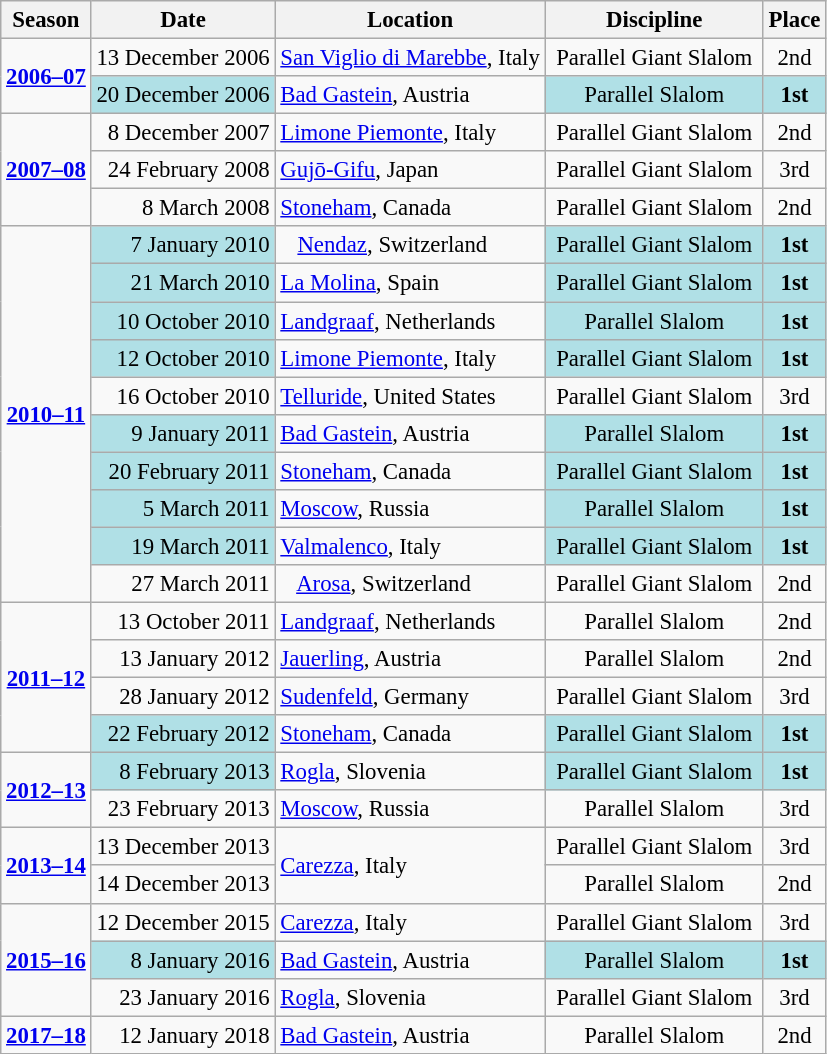<table class="wikitable sortable"  style="text-align:center; font-size:95%;">
<tr>
<th>Season</th>
<th>Date</th>
<th>Location</th>
<th>Discipline</th>
<th>Place</th>
</tr>
<tr>
<td rowspan=2 align=center><strong><a href='#'>2006–07</a></strong></td>
<td align=right>13 December 2006</td>
<td align=left> <a href='#'>San Viglio di Marebbe</a>, Italy</td>
<td>Parallel Giant Slalom</td>
<td>2nd</td>
</tr>
<tr>
<td bgcolor="#BOEOE6" align=right>20 December 2006</td>
<td align=left> <a href='#'>Bad Gastein</a>, Austria</td>
<td bgcolor="#BOEOE6">Parallel Slalom</td>
<td bgcolor="#BOEOE6"><strong>1st</strong></td>
</tr>
<tr>
<td rowspan=3 align=center><strong><a href='#'>2007–08</a></strong></td>
<td align=right>8 December 2007</td>
<td align=left> <a href='#'>Limone Piemonte</a>, Italy</td>
<td>Parallel Giant Slalom</td>
<td>2nd</td>
</tr>
<tr>
<td align=right>24 February 2008</td>
<td align=left> <a href='#'>Gujō-Gifu</a>, Japan</td>
<td>Parallel Giant Slalom</td>
<td>3rd</td>
</tr>
<tr>
<td align=right>8 March 2008</td>
<td align=left> <a href='#'>Stoneham</a>, Canada</td>
<td>Parallel Giant Slalom</td>
<td>2nd</td>
</tr>
<tr>
<td rowspan=10 align=center><strong><a href='#'>2010–11</a></strong></td>
<td bgcolor="#BOEOE6" align=right>7 January 2010</td>
<td align=left>   <a href='#'>Nendaz</a>, Switzerland</td>
<td bgcolor="#BOEOE6">Parallel Giant Slalom</td>
<td bgcolor="#BOEOE6"><strong>1st</strong></td>
</tr>
<tr>
<td bgcolor="#BOEOE6" align=right>21 March 2010</td>
<td align=left> <a href='#'>La Molina</a>, Spain</td>
<td bgcolor="#BOEOE6">Parallel Giant Slalom</td>
<td bgcolor="#BOEOE6"><strong>1st</strong></td>
</tr>
<tr>
<td bgcolor="#BOEOE6" align=right>10 October 2010</td>
<td align=left> <a href='#'>Landgraaf</a>, Netherlands</td>
<td bgcolor="#BOEOE6">Parallel Slalom</td>
<td bgcolor="#BOEOE6"><strong>1st</strong></td>
</tr>
<tr>
<td bgcolor="#BOEOE6" align=right>12 October 2010</td>
<td align=left> <a href='#'>Limone Piemonte</a>, Italy</td>
<td bgcolor="#BOEOE6">Parallel Giant Slalom</td>
<td bgcolor="#BOEOE6"><strong>1st</strong></td>
</tr>
<tr>
<td align=right>16 October 2010</td>
<td align=left> <a href='#'>Telluride</a>, United States</td>
<td>Parallel Giant Slalom</td>
<td>3rd</td>
</tr>
<tr>
<td bgcolor="#BOEOE6" align=right>9 January 2011</td>
<td align=left> <a href='#'>Bad Gastein</a>, Austria</td>
<td bgcolor="#BOEOE6">Parallel Slalom</td>
<td bgcolor="#BOEOE6"><strong>1st</strong></td>
</tr>
<tr>
<td bgcolor="#BOEOE6" align=right>20 February 2011</td>
<td align=left> <a href='#'>Stoneham</a>, Canada</td>
<td bgcolor="#BOEOE6">Parallel Giant Slalom</td>
<td bgcolor="#BOEOE6"><strong>1st</strong></td>
</tr>
<tr>
<td bgcolor="#BOEOE6" align=right>5 March 2011</td>
<td align=left> <a href='#'>Moscow</a>, Russia</td>
<td bgcolor="#BOEOE6">Parallel Slalom</td>
<td bgcolor="#BOEOE6"><strong>1st</strong></td>
</tr>
<tr>
<td bgcolor="#BOEOE6" align=right>19 March 2011</td>
<td align=left> <a href='#'>Valmalenco</a>, Italy</td>
<td bgcolor="#BOEOE6">Parallel Giant Slalom</td>
<td bgcolor="#BOEOE6"><strong>1st</strong></td>
</tr>
<tr>
<td align=right>27 March 2011</td>
<td align=left>   <a href='#'>Arosa</a>, Switzerland</td>
<td>Parallel Giant Slalom</td>
<td>2nd</td>
</tr>
<tr>
<td rowspan=4 align=center><strong><a href='#'>2011–12</a></strong></td>
<td align=right>13 October 2011</td>
<td align=left> <a href='#'>Landgraaf</a>, Netherlands</td>
<td>Parallel Slalom</td>
<td>2nd</td>
</tr>
<tr>
<td align=right>13 January 2012</td>
<td align=left> <a href='#'>Jauerling</a>, Austria</td>
<td>Parallel Slalom</td>
<td>2nd</td>
</tr>
<tr>
<td align=right>28 January 2012</td>
<td align=left> <a href='#'>Sudenfeld</a>, Germany</td>
<td>Parallel Giant Slalom</td>
<td>3rd</td>
</tr>
<tr>
<td bgcolor="#BOEOE6" align=right>22 February 2012</td>
<td align=left> <a href='#'>Stoneham</a>, Canada</td>
<td bgcolor="#BOEOE6"> Parallel Giant Slalom </td>
<td bgcolor="#BOEOE6"><strong>1st</strong></td>
</tr>
<tr>
<td rowspan=2 align=center><strong><a href='#'>2012–13</a></strong></td>
<td bgcolor="#BOEOE6" align=right>8 February 2013</td>
<td align=left> <a href='#'>Rogla</a>, Slovenia</td>
<td bgcolor="#BOEOE6">Parallel Giant Slalom</td>
<td bgcolor="#BOEOE6"><strong>1st</strong></td>
</tr>
<tr>
<td align=right>23 February 2013</td>
<td align=left> <a href='#'>Moscow</a>, Russia</td>
<td>Parallel Slalom</td>
<td>3rd</td>
</tr>
<tr>
<td rowspan=2 align=center><strong><a href='#'>2013–14</a></strong></td>
<td align=right>13 December 2013</td>
<td rowspan=2 align=left> <a href='#'>Carezza</a>, Italy</td>
<td>Parallel Giant Slalom</td>
<td>3rd</td>
</tr>
<tr>
<td align=right>14 December 2013</td>
<td>Parallel Slalom</td>
<td>2nd</td>
</tr>
<tr>
<td rowspan=3 align=center><strong><a href='#'>2015–16</a></strong></td>
<td align=right>12 December 2015</td>
<td align=left> <a href='#'>Carezza</a>, Italy</td>
<td>Parallel Giant Slalom</td>
<td>3rd</td>
</tr>
<tr>
<td bgcolor="#BOEOE6" align=right>8 January 2016</td>
<td align=left> <a href='#'>Bad Gastein</a>, Austria</td>
<td bgcolor="#BOEOE6">Parallel Slalom</td>
<td bgcolor="#BOEOE6"><strong>1st</strong></td>
</tr>
<tr>
<td align=right>23 January 2016</td>
<td align=left> <a href='#'>Rogla</a>, Slovenia</td>
<td>Parallel Giant Slalom</td>
<td>3rd</td>
</tr>
<tr>
<td rowspan=1 align=center><strong><a href='#'>2017–18</a></strong></td>
<td align=right>12 January 2018</td>
<td align=left> <a href='#'>Bad Gastein</a>, Austria</td>
<td>Parallel Slalom</td>
<td>2nd</td>
</tr>
</table>
